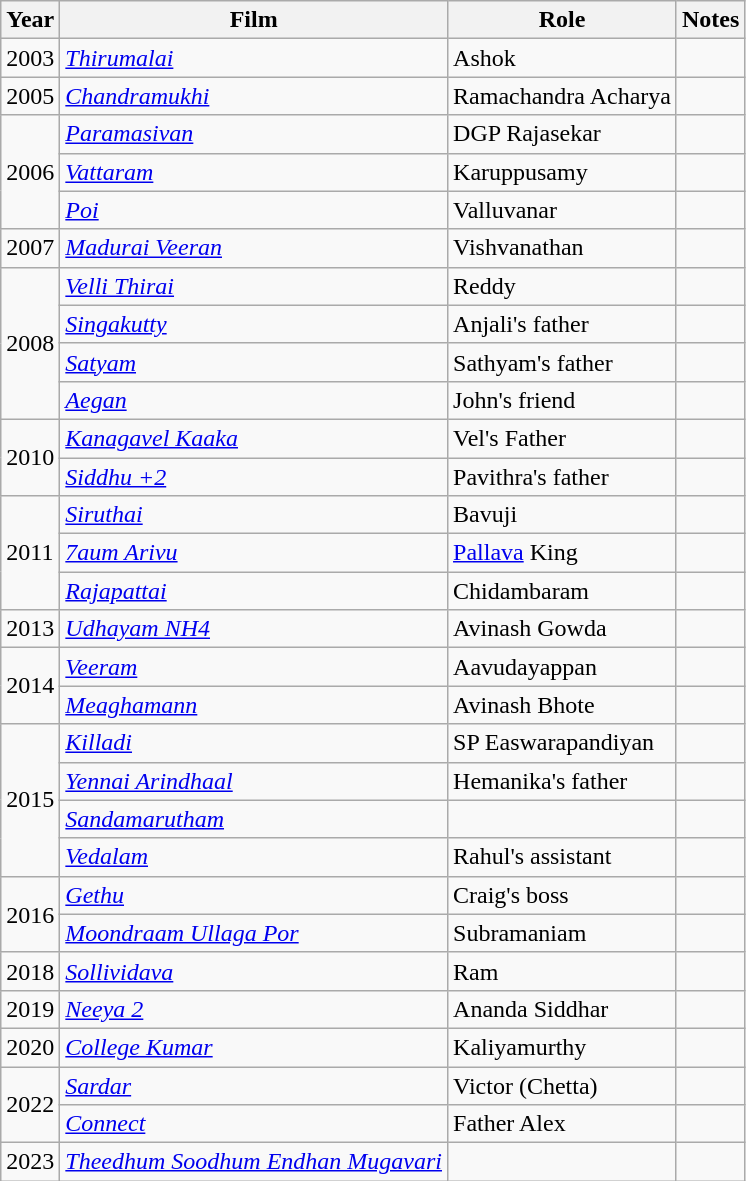<table class="wikitable sortable">
<tr>
<th>Year</th>
<th>Film</th>
<th>Role</th>
<th>Notes</th>
</tr>
<tr>
<td>2003</td>
<td><em><a href='#'>Thirumalai</a></em></td>
<td>Ashok</td>
<td></td>
</tr>
<tr>
<td>2005</td>
<td><em><a href='#'>Chandramukhi</a></em></td>
<td>Ramachandra Acharya</td>
<td></td>
</tr>
<tr>
<td rowspan="3">2006</td>
<td><em><a href='#'>Paramasivan</a></em></td>
<td>DGP Rajasekar</td>
<td></td>
</tr>
<tr>
<td><em><a href='#'>Vattaram</a></em></td>
<td>Karuppusamy</td>
<td></td>
</tr>
<tr>
<td><em><a href='#'>Poi</a></em></td>
<td>Valluvanar</td>
<td></td>
</tr>
<tr>
<td>2007</td>
<td><em><a href='#'>Madurai Veeran</a></em></td>
<td>Vishvanathan</td>
<td></td>
</tr>
<tr>
<td rowspan="4">2008</td>
<td><em><a href='#'>Velli Thirai</a></em></td>
<td>Reddy</td>
<td></td>
</tr>
<tr>
<td><em><a href='#'>Singakutty</a></em></td>
<td>Anjali's father</td>
<td></td>
</tr>
<tr>
<td><em><a href='#'>Satyam</a></em></td>
<td>Sathyam's father</td>
<td></td>
</tr>
<tr>
<td><em><a href='#'>Aegan</a></em></td>
<td>John's friend</td>
<td></td>
</tr>
<tr>
<td rowspan="2">2010</td>
<td><em><a href='#'>Kanagavel Kaaka</a></em></td>
<td>Vel's Father</td>
<td></td>
</tr>
<tr>
<td><em><a href='#'>Siddhu +2</a></em></td>
<td>Pavithra's father</td>
<td></td>
</tr>
<tr>
<td rowspan="3">2011</td>
<td><em><a href='#'>Siruthai</a></em></td>
<td>Bavuji</td>
<td></td>
</tr>
<tr>
<td><em><a href='#'>7aum Arivu</a></em></td>
<td><a href='#'>Pallava</a> King</td>
<td></td>
</tr>
<tr>
<td><em><a href='#'>Rajapattai</a></em></td>
<td>Chidambaram</td>
<td></td>
</tr>
<tr>
<td>2013</td>
<td><em><a href='#'>Udhayam NH4</a></em></td>
<td>Avinash Gowda</td>
<td></td>
</tr>
<tr>
<td rowspan="2">2014</td>
<td><em><a href='#'>Veeram</a></em></td>
<td>Aavudayappan</td>
<td></td>
</tr>
<tr>
<td><em><a href='#'>Meaghamann</a></em></td>
<td>Avinash Bhote</td>
<td></td>
</tr>
<tr>
<td rowspan="4">2015</td>
<td><em><a href='#'>Killadi</a></em></td>
<td>SP Easwarapandiyan</td>
<td></td>
</tr>
<tr>
<td><em><a href='#'>Yennai Arindhaal</a></em></td>
<td>Hemanika's father</td>
<td></td>
</tr>
<tr>
<td><em><a href='#'>Sandamarutham</a></em></td>
<td></td>
<td></td>
</tr>
<tr>
<td><em><a href='#'>Vedalam</a></em></td>
<td>Rahul's assistant</td>
<td></td>
</tr>
<tr>
<td rowspan="2">2016</td>
<td><em><a href='#'>Gethu</a></em></td>
<td>Craig's boss</td>
<td></td>
</tr>
<tr>
<td><em><a href='#'>Moondraam Ullaga Por</a></em></td>
<td>Subramaniam</td>
<td></td>
</tr>
<tr>
<td>2018</td>
<td><em><a href='#'>Sollividava</a></em></td>
<td>Ram</td>
<td></td>
</tr>
<tr>
<td>2019</td>
<td><em><a href='#'>Neeya 2</a></em></td>
<td>Ananda Siddhar</td>
<td></td>
</tr>
<tr>
<td>2020</td>
<td><em><a href='#'>College Kumar</a></em></td>
<td>Kaliyamurthy</td>
<td></td>
</tr>
<tr>
<td rowspan="2">2022</td>
<td><em><a href='#'>Sardar</a></em></td>
<td>Victor (Chetta)</td>
<td></td>
</tr>
<tr>
<td><em><a href='#'>Connect</a></em></td>
<td>Father Alex</td>
<td></td>
</tr>
<tr>
<td>2023</td>
<td><em><a href='#'>Theedhum Soodhum Endhan Mugavari</a></em></td>
<td></td>
<td></td>
</tr>
</table>
